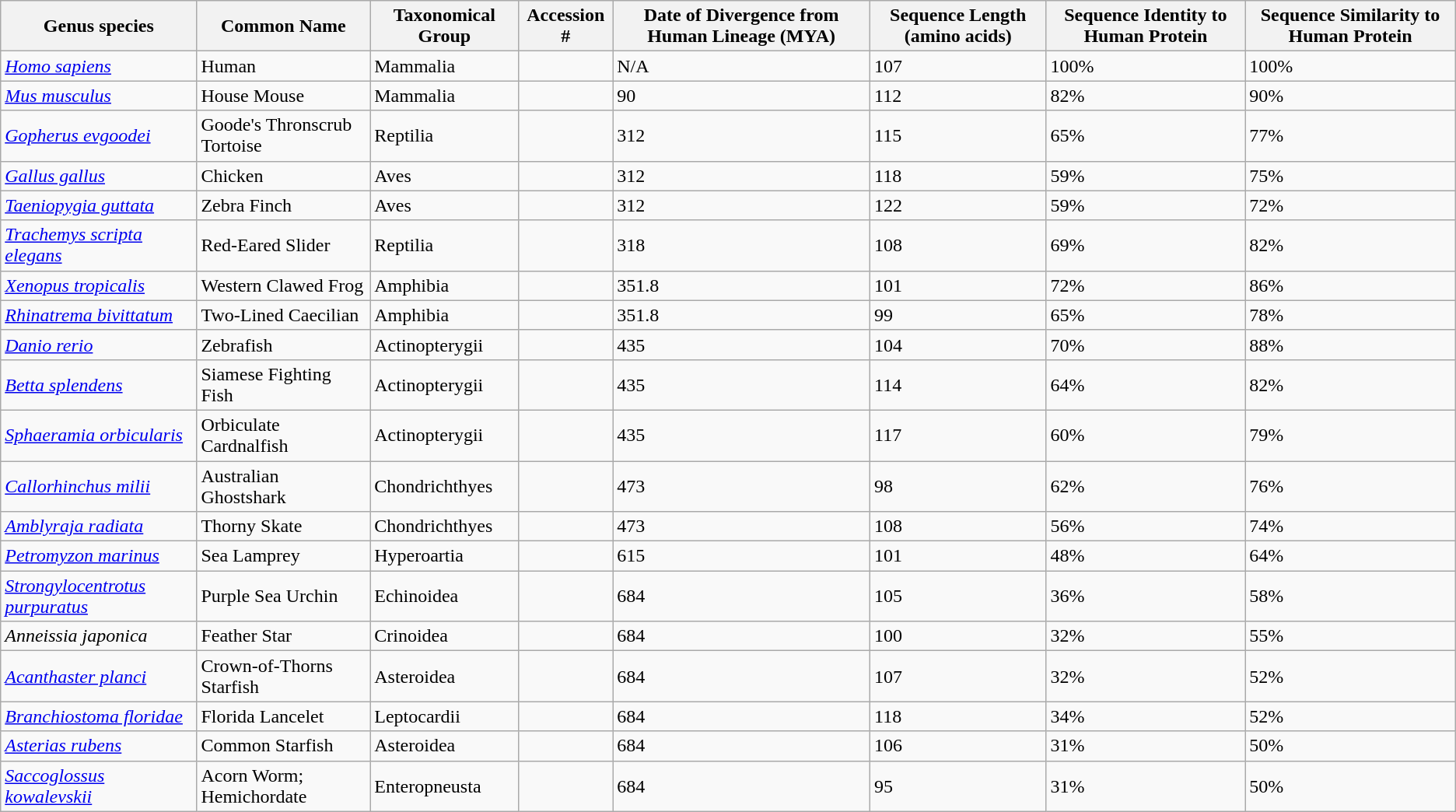<table class="wikitable">
<tr>
<th>Genus species</th>
<th>Common Name</th>
<th>Taxonomical Group</th>
<th>Accession #</th>
<th>Date of Divergence from Human Lineage (MYA)</th>
<th>Sequence Length (amino acids)</th>
<th>Sequence Identity to Human Protein</th>
<th>Sequence Similarity to Human Protein</th>
</tr>
<tr>
<td><em><a href='#'>Homo sapiens</a></em></td>
<td>Human</td>
<td>Mammalia</td>
<td></td>
<td>N/A</td>
<td>107</td>
<td>100%</td>
<td>100%</td>
</tr>
<tr>
<td><em><a href='#'>Mus musculus</a></em></td>
<td>House Mouse</td>
<td>Mammalia</td>
<td></td>
<td>90</td>
<td>112</td>
<td>82%</td>
<td>90%</td>
</tr>
<tr>
<td><em><a href='#'>Gopherus evgoodei</a></em></td>
<td>Goode's Thronscrub Tortoise</td>
<td>Reptilia</td>
<td></td>
<td>312</td>
<td>115</td>
<td>65%</td>
<td>77%</td>
</tr>
<tr>
<td><em><a href='#'>Gallus gallus</a></em></td>
<td>Chicken</td>
<td>Aves</td>
<td></td>
<td>312</td>
<td>118</td>
<td>59%</td>
<td>75%</td>
</tr>
<tr>
<td><em><a href='#'>Taeniopygia guttata</a></em></td>
<td>Zebra Finch</td>
<td>Aves</td>
<td></td>
<td>312</td>
<td>122</td>
<td>59%</td>
<td>72%</td>
</tr>
<tr>
<td><em><a href='#'>Trachemys scripta elegans</a></em></td>
<td>Red-Eared Slider</td>
<td>Reptilia</td>
<td></td>
<td>318</td>
<td>108</td>
<td>69%</td>
<td>82%</td>
</tr>
<tr>
<td><em><a href='#'>Xenopus tropicalis</a></em></td>
<td>Western Clawed Frog</td>
<td>Amphibia</td>
<td></td>
<td>351.8</td>
<td>101</td>
<td>72%</td>
<td>86%</td>
</tr>
<tr>
<td><em><a href='#'>Rhinatrema bivittatum</a></em></td>
<td>Two-Lined Caecilian</td>
<td>Amphibia</td>
<td></td>
<td>351.8</td>
<td>99</td>
<td>65%</td>
<td>78%</td>
</tr>
<tr>
<td><em><a href='#'>Danio rerio</a></em></td>
<td>Zebrafish</td>
<td>Actinopterygii</td>
<td></td>
<td>435</td>
<td>104</td>
<td>70%</td>
<td>88%</td>
</tr>
<tr>
<td><em><a href='#'>Betta splendens</a></em></td>
<td>Siamese Fighting Fish</td>
<td>Actinopterygii</td>
<td></td>
<td>435</td>
<td>114</td>
<td>64%</td>
<td>82%</td>
</tr>
<tr>
<td><em><a href='#'>Sphaeramia orbicularis</a></em></td>
<td>Orbiculate Cardnalfish</td>
<td>Actinopterygii</td>
<td></td>
<td>435</td>
<td>117</td>
<td>60%</td>
<td>79%</td>
</tr>
<tr>
<td><em><a href='#'>Callorhinchus milii</a></em></td>
<td>Australian Ghostshark</td>
<td>Chondrichthyes</td>
<td></td>
<td>473</td>
<td>98</td>
<td>62%</td>
<td>76%</td>
</tr>
<tr>
<td><em><a href='#'>Amblyraja radiata</a></em></td>
<td>Thorny Skate</td>
<td>Chondrichthyes</td>
<td></td>
<td>473</td>
<td>108</td>
<td>56%</td>
<td>74%</td>
</tr>
<tr>
<td><em><a href='#'>Petromyzon marinus</a></em></td>
<td>Sea Lamprey</td>
<td>Hyperoartia</td>
<td></td>
<td>615</td>
<td>101</td>
<td>48%</td>
<td>64%</td>
</tr>
<tr>
<td><em><a href='#'>Strongylocentrotus purpuratus</a></em></td>
<td>Purple Sea Urchin</td>
<td>Echinoidea</td>
<td></td>
<td>684</td>
<td>105</td>
<td>36%</td>
<td>58%</td>
</tr>
<tr>
<td><em>Anneissia japonica</em></td>
<td>Feather Star</td>
<td>Crinoidea</td>
<td></td>
<td>684</td>
<td>100</td>
<td>32%</td>
<td>55%</td>
</tr>
<tr>
<td><em><a href='#'>Acanthaster planci</a></em></td>
<td>Crown-of-Thorns Starfish</td>
<td>Asteroidea</td>
<td></td>
<td>684</td>
<td>107</td>
<td>32%</td>
<td>52%</td>
</tr>
<tr>
<td><em><a href='#'>Branchiostoma floridae</a></em></td>
<td>Florida Lancelet</td>
<td>Leptocardii</td>
<td></td>
<td>684</td>
<td>118</td>
<td>34%</td>
<td>52%</td>
</tr>
<tr>
<td><em><a href='#'>Asterias rubens</a></em></td>
<td>Common Starfish</td>
<td>Asteroidea</td>
<td></td>
<td>684</td>
<td>106</td>
<td>31%</td>
<td>50%</td>
</tr>
<tr>
<td><em><a href='#'>Saccoglossus kowalevskii</a></em></td>
<td>Acorn Worm; Hemichordate</td>
<td>Enteropneusta</td>
<td></td>
<td>684</td>
<td>95</td>
<td>31%</td>
<td>50%</td>
</tr>
</table>
